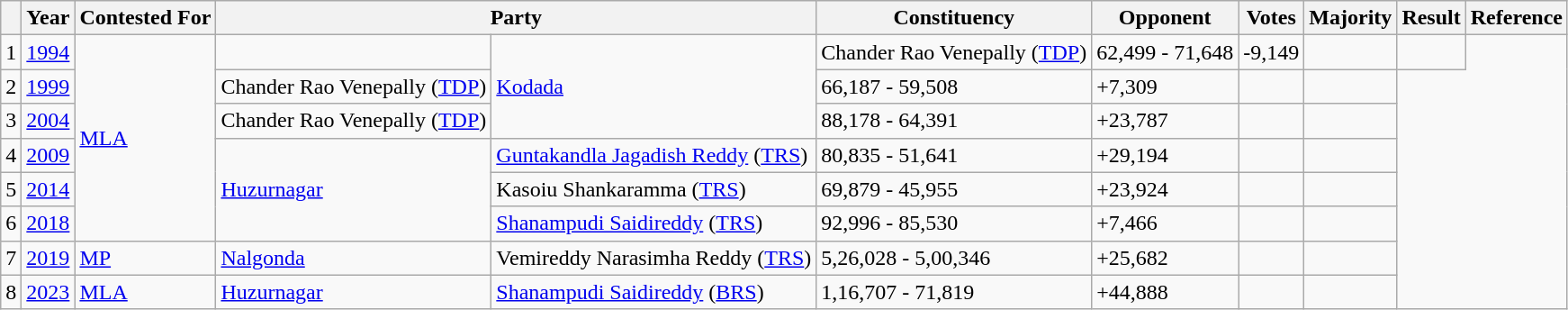<table class="wikitable">
<tr>
<th></th>
<th>Year</th>
<th>Contested For</th>
<th colspan="2">Party</th>
<th>Constituency</th>
<th>Opponent</th>
<th>Votes</th>
<th>Majority</th>
<th>Result</th>
<th>Reference</th>
</tr>
<tr>
<td>1</td>
<td><a href='#'>1994</a></td>
<td rowspan="6"><a href='#'>MLA</a></td>
<td></td>
<td rowspan = "3"><a href='#'>Kodada</a></td>
<td>Chander Rao Venepally (<a href='#'>TDP</a>)</td>
<td>62,499 - 71,648</td>
<td>-9,149</td>
<td></td>
<td><br></td>
</tr>
<tr>
<td>2</td>
<td><a href='#'>1999</a></td>
<td>Chander Rao Venepally (<a href='#'>TDP</a>)</td>
<td>66,187 - 59,508</td>
<td>+7,309</td>
<td></td>
<td><br></td>
</tr>
<tr>
<td>3</td>
<td><a href='#'>2004</a></td>
<td>Chander Rao Venepally (<a href='#'>TDP</a>)</td>
<td>88,178 - 64,391</td>
<td>+23,787</td>
<td></td>
<td><br></td>
</tr>
<tr>
<td>4</td>
<td><a href='#'>2009</a></td>
<td rowspan = "3"><a href='#'> Huzurnagar</a></td>
<td><a href='#'>Guntakandla Jagadish Reddy</a> (<a href='#'>TRS</a>)</td>
<td>80,835 - 51,641</td>
<td>+29,194</td>
<td></td>
<td><br></td>
</tr>
<tr>
<td>5</td>
<td><a href='#'>2014</a></td>
<td>Kasoiu Shankaramma (<a href='#'>TRS</a>)</td>
<td>69,879 - 45,955</td>
<td>+23,924</td>
<td></td>
<td><br></td>
</tr>
<tr>
<td>6</td>
<td><a href='#'> 2018</a></td>
<td><a href='#'>Shanampudi Saidireddy</a> (<a href='#'>TRS</a>)</td>
<td>92,996 - 85,530</td>
<td>+7,466</td>
<td></td>
<td><br></td>
</tr>
<tr>
<td>7</td>
<td><a href='#'> 2019</a></td>
<td><a href='#'>MP</a></td>
<td><a href='#'>Nalgonda</a></td>
<td>Vemireddy Narasimha Reddy (<a href='#'>TRS</a>)</td>
<td>5,26,028 - 5,00,346</td>
<td>+25,682</td>
<td></td>
<td></td>
</tr>
<tr>
<td>8</td>
<td><a href='#'> 2023</a></td>
<td><a href='#'>MLA</a></td>
<td><a href='#'>Huzurnagar</a></td>
<td><a href='#'>Shanampudi Saidireddy</a> (<a href='#'>BRS</a>)</td>
<td>1,16,707 - 71,819</td>
<td>+44,888</td>
<td></td>
<td></td>
</tr>
</table>
